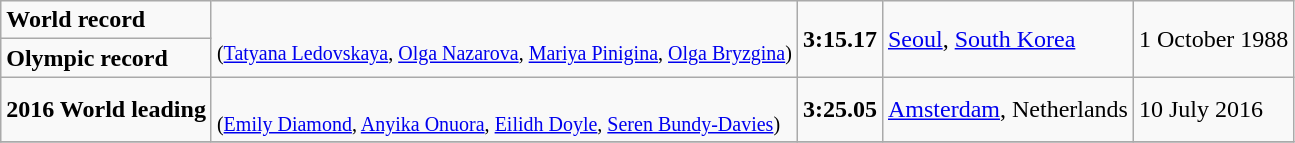<table class="wikitable">
<tr>
<td><strong>World record</strong></td>
<td rowspan=2><br><small>(<a href='#'>Tatyana Ledovskaya</a>, <a href='#'>Olga Nazarova</a>, <a href='#'>Mariya Pinigina</a>, <a href='#'>Olga Bryzgina</a>)</small></td>
<td rowspan=2><strong>3:15.17</strong></td>
<td rowspan=2><a href='#'>Seoul</a>, <a href='#'>South Korea</a></td>
<td rowspan=2>1 October 1988</td>
</tr>
<tr>
<td><strong>Olympic record</strong></td>
</tr>
<tr>
<td><strong>2016 World leading</strong></td>
<td><br><small>(<a href='#'>Emily Diamond</a>, <a href='#'>Anyika Onuora</a>, <a href='#'>Eilidh Doyle</a>, <a href='#'>Seren Bundy-Davies</a>)</small></td>
<td><strong>3:25.05</strong></td>
<td><a href='#'>Amsterdam</a>, Netherlands</td>
<td>10 July 2016</td>
</tr>
<tr>
</tr>
</table>
